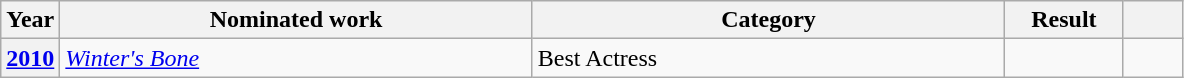<table class="wikitable plainrowheaders">
<tr>
<th scope="col" style="width:5%;">Year</th>
<th scope="col" style="width:40%;">Nominated work</th>
<th scope="col" style="width:40%;">Category</th>
<th scope="col" style="width:10%;">Result</th>
<th scope="col" style="width:5%;"></th>
</tr>
<tr>
<th scope="row" style="text-align:center;"><a href='#'>2010</a></th>
<td style="text-align:left;"><em><a href='#'>Winter's Bone</a></em></td>
<td>Best Actress</td>
<td></td>
<td style="text-align:center;"></td>
</tr>
</table>
